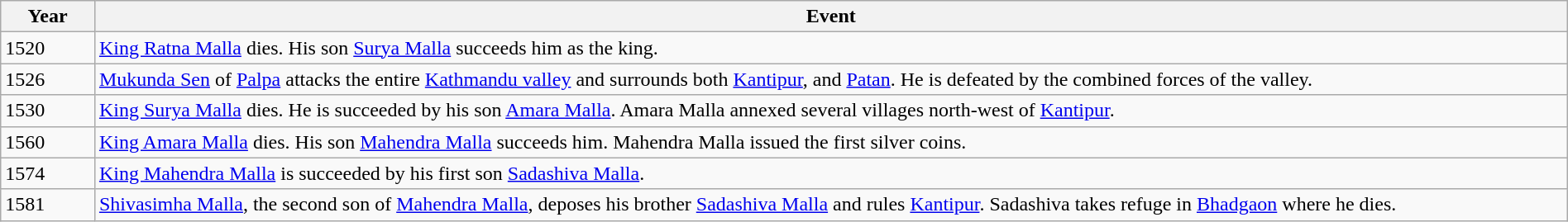<table class="wikitable" width="100%">
<tr>
<th style="width:6%">Year</th>
<th>Event</th>
</tr>
<tr>
<td>1520</td>
<td><a href='#'>King Ratna Malla</a> dies. His son <a href='#'>Surya Malla</a> succeeds him as the king.</td>
</tr>
<tr>
<td>1526</td>
<td><a href='#'>Mukunda Sen</a> of <a href='#'>Palpa</a> attacks the entire <a href='#'>Kathmandu valley</a> and surrounds both <a href='#'>Kantipur</a>, and <a href='#'>Patan</a>. He is defeated by the combined forces of the valley.</td>
</tr>
<tr>
<td>1530</td>
<td><a href='#'>King Surya Malla</a> dies. He is succeeded by his son <a href='#'>Amara Malla</a>. Amara Malla annexed several villages north-west of <a href='#'>Kantipur</a>.</td>
</tr>
<tr>
<td>1560</td>
<td><a href='#'>King Amara Malla</a> dies. His son <a href='#'>Mahendra Malla</a> succeeds him. Mahendra Malla issued the first silver coins.</td>
</tr>
<tr>
<td>1574</td>
<td><a href='#'>King Mahendra Malla</a> is succeeded by his first son <a href='#'>Sadashiva Malla</a>.</td>
</tr>
<tr>
<td>1581</td>
<td><a href='#'>Shivasimha Malla</a>, the second son of <a href='#'>Mahendra Malla</a>, deposes his brother <a href='#'>Sadashiva Malla</a> and rules <a href='#'>Kantipur</a>. Sadashiva takes refuge in <a href='#'>Bhadgaon</a> where he dies.</td>
</tr>
</table>
